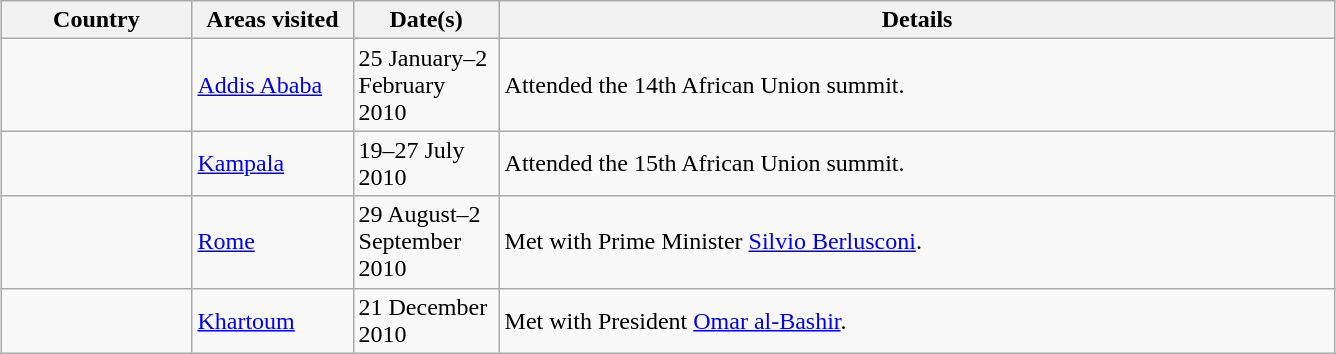<table class="wikitable sortable outercollapse" style="margin: 1em auto 1em auto">
<tr>
<th width=120>Country</th>
<th width=100>Areas visited</th>
<th width=90>Date(s)</th>
<th style="width:550px;" class="unsortable">Details</th>
</tr>
<tr>
<td></td>
<td><a href='#'>Addis Ababa</a></td>
<td>25 January–2 February 2010</td>
<td>Attended the 14th African Union summit.</td>
</tr>
<tr>
<td></td>
<td><a href='#'>Kampala</a></td>
<td>19–27 July 2010</td>
<td>Attended the 15th African Union summit.</td>
</tr>
<tr>
<td></td>
<td><a href='#'>Rome</a></td>
<td>29 August–2 September 2010</td>
<td>Met with Prime Minister <a href='#'>Silvio Berlusconi</a>.</td>
</tr>
<tr>
<td></td>
<td><a href='#'>Khartoum</a></td>
<td>21 December 2010</td>
<td>Met with President <a href='#'>Omar al-Bashir</a>.</td>
</tr>
</table>
